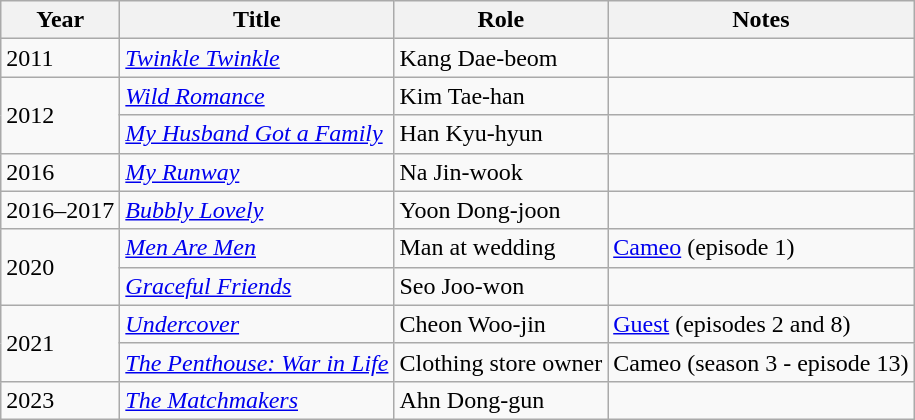<table class="wikitable sortable plainrowheaders">
<tr>
<th scope="col">Year</th>
<th scope="col">Title</th>
<th scope="col">Role</th>
<th scope="col">Notes</th>
</tr>
<tr>
<td>2011</td>
<td><em><a href='#'>Twinkle Twinkle</a></em></td>
<td>Kang Dae-beom</td>
<td></td>
</tr>
<tr>
<td rowspan="2">2012</td>
<td><em><a href='#'>Wild Romance</a></em></td>
<td>Kim Tae-han</td>
<td></td>
</tr>
<tr>
<td><em><a href='#'>My Husband Got a Family</a></em></td>
<td>Han Kyu-hyun</td>
<td></td>
</tr>
<tr>
<td>2016</td>
<td><em><a href='#'>My Runway</a></em></td>
<td>Na Jin-wook</td>
<td></td>
</tr>
<tr>
<td>2016–2017</td>
<td><em><a href='#'>Bubbly Lovely</a></em></td>
<td>Yoon Dong-joon</td>
<td></td>
</tr>
<tr>
<td rowspan="2">2020</td>
<td><em><a href='#'>Men Are Men</a></em></td>
<td>Man at wedding</td>
<td><a href='#'>Cameo</a> (episode 1)</td>
</tr>
<tr>
<td><em><a href='#'>Graceful Friends</a></em></td>
<td>Seo Joo-won</td>
<td></td>
</tr>
<tr>
<td rowspan="2">2021</td>
<td><em><a href='#'>Undercover</a></em></td>
<td>Cheon Woo-jin</td>
<td><a href='#'>Guest</a> (episodes 2 and 8)</td>
</tr>
<tr>
<td><em><a href='#'>The Penthouse: War in Life</a></em></td>
<td>Clothing store owner</td>
<td>Cameo (season 3 - episode 13)</td>
</tr>
<tr>
<td>2023</td>
<td><em><a href='#'>The Matchmakers</a></em></td>
<td>Ahn Dong-gun</td>
<td></td>
</tr>
</table>
